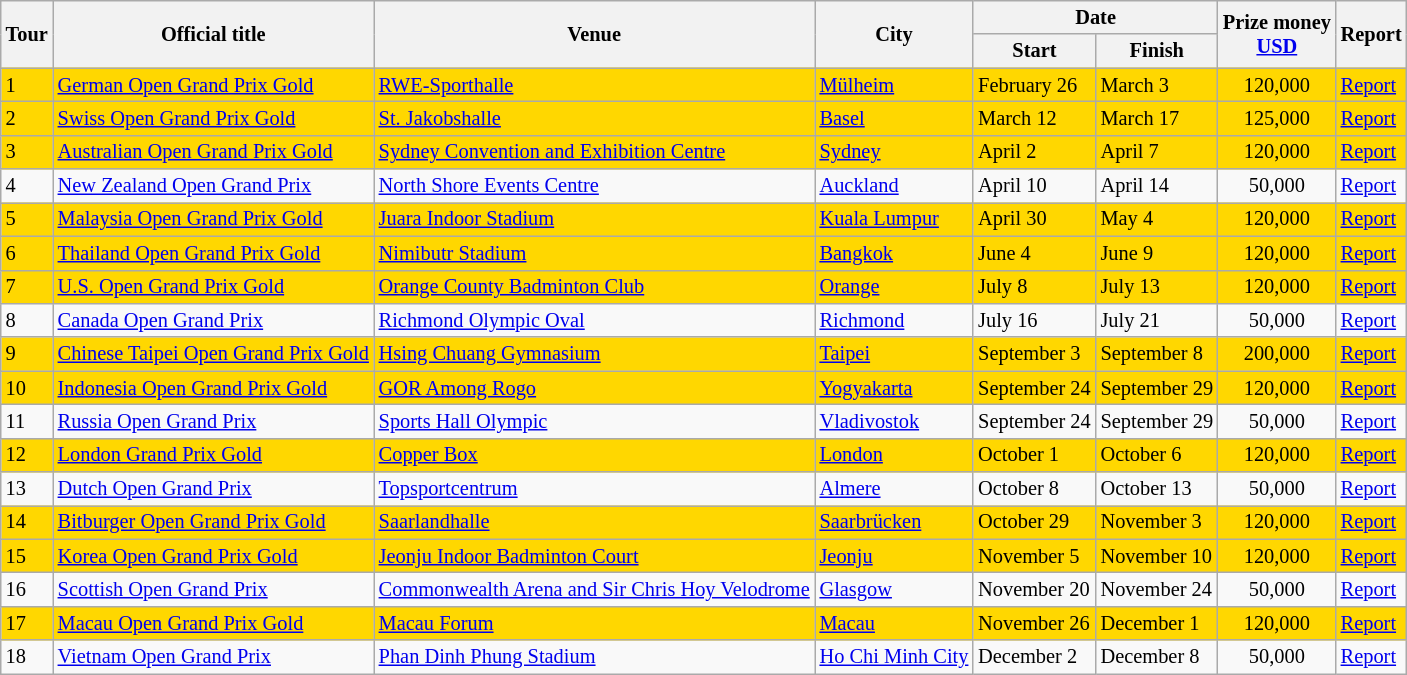<table class=wikitable style="font-size:85%">
<tr>
<th rowspan=2>Tour</th>
<th rowspan=2>Official title</th>
<th rowspan=2>Venue</th>
<th rowspan=2>City</th>
<th colspan=2>Date</th>
<th rowspan=2>Prize money <br><a href='#'>USD</a></th>
<th rowspan=2>Report</th>
</tr>
<tr>
<th>Start</th>
<th>Finish</th>
</tr>
<tr bgcolor="gold">
<td>1</td>
<td> <a href='#'>German Open Grand Prix Gold</a></td>
<td><a href='#'>RWE-Sporthalle</a></td>
<td><a href='#'>Mülheim</a></td>
<td>February 26</td>
<td>March 3</td>
<td align=center>120,000</td>
<td><a href='#'>Report</a></td>
</tr>
<tr bgcolor="gold">
<td>2</td>
<td> <a href='#'>Swiss Open Grand Prix Gold</a></td>
<td><a href='#'>St. Jakobshalle</a></td>
<td><a href='#'>Basel</a></td>
<td>March 12</td>
<td>March 17</td>
<td align=center>125,000</td>
<td><a href='#'>Report</a></td>
</tr>
<tr bgcolor="gold">
<td>3</td>
<td> <a href='#'>Australian Open Grand Prix Gold</a></td>
<td><a href='#'>Sydney Convention and Exhibition Centre</a></td>
<td><a href='#'>Sydney</a></td>
<td>April 2</td>
<td>April 7</td>
<td align=center>120,000</td>
<td><a href='#'>Report</a></td>
</tr>
<tr>
<td>4</td>
<td> <a href='#'>New Zealand Open Grand Prix</a></td>
<td><a href='#'>North Shore Events Centre</a></td>
<td><a href='#'>Auckland</a></td>
<td>April 10</td>
<td>April 14</td>
<td align=center>50,000</td>
<td><a href='#'>Report</a></td>
</tr>
<tr bgcolor="gold">
<td>5</td>
<td> <a href='#'>Malaysia Open Grand Prix Gold</a></td>
<td><a href='#'>Juara Indoor Stadium</a></td>
<td><a href='#'>Kuala Lumpur</a></td>
<td>April 30</td>
<td>May 4</td>
<td align=center>120,000</td>
<td><a href='#'>Report</a></td>
</tr>
<tr bgcolor="gold">
<td>6</td>
<td> <a href='#'>Thailand Open Grand Prix Gold</a></td>
<td><a href='#'>Nimibutr Stadium</a></td>
<td><a href='#'>Bangkok</a></td>
<td>June 4</td>
<td>June 9</td>
<td align=center>120,000</td>
<td><a href='#'>Report</a></td>
</tr>
<tr bgcolor="gold">
<td>7</td>
<td> <a href='#'>U.S. Open Grand Prix Gold</a></td>
<td><a href='#'>Orange County Badminton Club</a></td>
<td><a href='#'>Orange</a></td>
<td>July 8</td>
<td>July 13</td>
<td align=center>120,000</td>
<td><a href='#'>Report</a></td>
</tr>
<tr>
<td>8</td>
<td> <a href='#'>Canada Open Grand Prix</a></td>
<td><a href='#'>Richmond Olympic Oval</a></td>
<td><a href='#'>Richmond</a></td>
<td>July 16</td>
<td>July 21</td>
<td align=center>50,000</td>
<td><a href='#'>Report</a></td>
</tr>
<tr bgcolor="gold">
<td>9</td>
<td> <a href='#'>Chinese Taipei Open Grand Prix Gold</a></td>
<td><a href='#'>Hsing Chuang Gymnasium</a></td>
<td><a href='#'>Taipei</a></td>
<td>September 3</td>
<td>September 8</td>
<td align=center>200,000</td>
<td><a href='#'>Report</a></td>
</tr>
<tr bgcolor="gold">
<td>10</td>
<td> <a href='#'>Indonesia Open Grand Prix Gold</a></td>
<td><a href='#'>GOR Among Rogo</a></td>
<td><a href='#'>Yogyakarta</a></td>
<td>September 24</td>
<td>September 29</td>
<td align=center>120,000</td>
<td><a href='#'>Report</a></td>
</tr>
<tr>
<td>11</td>
<td> <a href='#'>Russia Open Grand Prix</a></td>
<td><a href='#'>Sports Hall Olympic</a></td>
<td><a href='#'>Vladivostok</a></td>
<td>September 24</td>
<td>September 29</td>
<td align=center>50,000</td>
<td><a href='#'>Report</a></td>
</tr>
<tr bgcolor="gold">
<td>12</td>
<td> <a href='#'>London Grand Prix Gold</a></td>
<td><a href='#'>Copper Box</a></td>
<td><a href='#'>London</a></td>
<td>October 1</td>
<td>October 6</td>
<td align=center>120,000</td>
<td><a href='#'>Report</a></td>
</tr>
<tr>
<td>13</td>
<td> <a href='#'>Dutch Open Grand Prix</a></td>
<td><a href='#'>Topsportcentrum</a></td>
<td><a href='#'>Almere</a></td>
<td>October 8</td>
<td>October 13</td>
<td align=center>50,000</td>
<td><a href='#'>Report</a></td>
</tr>
<tr bgcolor="gold">
<td>14</td>
<td> <a href='#'>Bitburger Open Grand Prix Gold</a></td>
<td><a href='#'>Saarlandhalle</a></td>
<td><a href='#'>Saarbrücken</a></td>
<td>October 29</td>
<td>November 3</td>
<td align=center>120,000</td>
<td><a href='#'>Report</a></td>
</tr>
<tr bgcolor="gold">
<td>15</td>
<td> <a href='#'>Korea Open Grand Prix Gold</a></td>
<td><a href='#'>Jeonju Indoor Badminton Court</a></td>
<td><a href='#'>Jeonju</a></td>
<td>November 5</td>
<td>November 10</td>
<td align=center>120,000</td>
<td><a href='#'>Report</a></td>
</tr>
<tr>
<td>16</td>
<td> <a href='#'>Scottish Open Grand Prix</a></td>
<td><a href='#'>Commonwealth Arena and Sir Chris Hoy Velodrome</a></td>
<td><a href='#'>Glasgow</a></td>
<td>November 20</td>
<td>November 24</td>
<td align=center>50,000</td>
<td><a href='#'>Report</a></td>
</tr>
<tr bgcolor="gold">
<td>17</td>
<td> <a href='#'>Macau Open Grand Prix Gold</a></td>
<td><a href='#'>Macau Forum</a></td>
<td><a href='#'>Macau</a></td>
<td>November 26</td>
<td>December 1</td>
<td align=center>120,000</td>
<td><a href='#'>Report</a></td>
</tr>
<tr>
<td>18</td>
<td> <a href='#'>Vietnam Open Grand Prix</a></td>
<td><a href='#'>Phan Dinh Phung Stadium</a></td>
<td><a href='#'>Ho Chi Minh City</a></td>
<td>December 2</td>
<td>December 8</td>
<td align=center>50,000</td>
<td><a href='#'>Report</a></td>
</tr>
</table>
